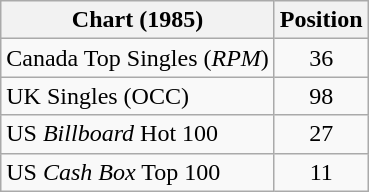<table class="wikitable sortable">
<tr>
<th>Chart (1985)</th>
<th>Position</th>
</tr>
<tr>
<td>Canada Top Singles (<em>RPM</em>)</td>
<td align="center">36</td>
</tr>
<tr>
<td>UK Singles (OCC)</td>
<td align="center">98</td>
</tr>
<tr>
<td>US <em>Billboard</em> Hot 100</td>
<td align="center">27</td>
</tr>
<tr>
<td>US <em>Cash Box</em> Top 100</td>
<td align="center">11</td>
</tr>
</table>
